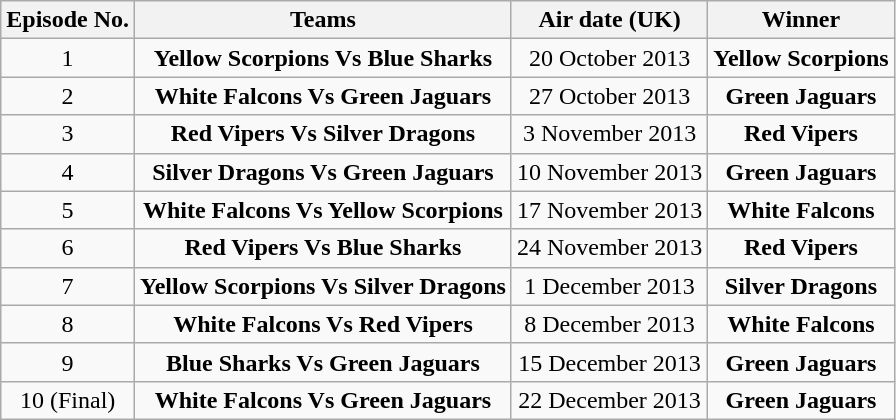<table class="wikitable" style="text-align:center;">
<tr>
<th>Episode No.</th>
<th>Teams</th>
<th>Air date (UK)</th>
<th>Winner</th>
</tr>
<tr>
<td>1</td>
<td><strong>Yellow Scorpions Vs Blue Sharks</strong></td>
<td>20 October 2013</td>
<td><strong>Yellow Scorpions</strong></td>
</tr>
<tr>
<td>2</td>
<td><strong>White Falcons Vs Green Jaguars</strong></td>
<td>27 October 2013</td>
<td><strong>Green Jaguars</strong></td>
</tr>
<tr>
<td>3</td>
<td><strong>Red Vipers Vs Silver Dragons</strong></td>
<td>3 November 2013</td>
<td><strong>Red Vipers </strong></td>
</tr>
<tr>
<td>4</td>
<td><strong>Silver Dragons Vs Green Jaguars</strong></td>
<td>10 November 2013</td>
<td><strong>Green Jaguars</strong></td>
</tr>
<tr>
<td>5</td>
<td><strong>White Falcons Vs Yellow Scorpions</strong></td>
<td>17 November 2013</td>
<td><strong>White Falcons</strong></td>
</tr>
<tr>
<td>6</td>
<td><strong>Red Vipers Vs Blue Sharks</strong></td>
<td>24 November 2013</td>
<td><strong>Red Vipers </strong></td>
</tr>
<tr>
<td>7</td>
<td><strong>Yellow Scorpions Vs Silver Dragons</strong></td>
<td>1 December 2013</td>
<td><strong>Silver Dragons </strong></td>
</tr>
<tr>
<td>8</td>
<td><strong> White Falcons Vs Red Vipers</strong></td>
<td>8 December 2013</td>
<td><strong>White Falcons</strong></td>
</tr>
<tr>
<td>9</td>
<td><strong>Blue Sharks Vs Green Jaguars</strong></td>
<td>15 December 2013</td>
<td><strong>Green Jaguars</strong></td>
</tr>
<tr>
<td>10 (Final)</td>
<td><strong>White Falcons Vs Green Jaguars</strong></td>
<td>22 December 2013</td>
<td><strong>Green Jaguars</strong></td>
</tr>
</table>
